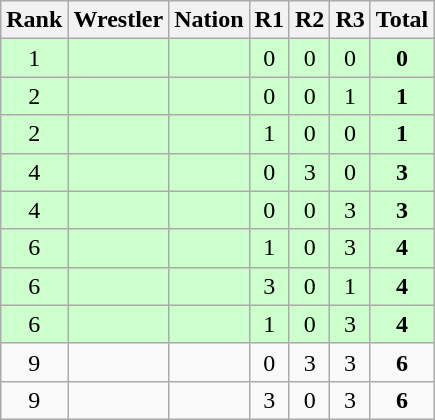<table class="wikitable sortable" style="text-align:center;">
<tr>
<th>Rank</th>
<th>Wrestler</th>
<th>Nation</th>
<th>R1</th>
<th>R2</th>
<th>R3</th>
<th>Total</th>
</tr>
<tr style="background:#cfc;">
<td>1</td>
<td align=left></td>
<td align=left></td>
<td>0</td>
<td>0</td>
<td>0</td>
<td><strong>0</strong></td>
</tr>
<tr style="background:#cfc;">
<td>2</td>
<td align=left></td>
<td align=left></td>
<td>0</td>
<td>0</td>
<td>1</td>
<td><strong>1</strong></td>
</tr>
<tr style="background:#cfc;">
<td>2</td>
<td align=left></td>
<td align=left></td>
<td>1</td>
<td>0</td>
<td>0</td>
<td><strong>1</strong></td>
</tr>
<tr style="background:#cfc;">
<td>4</td>
<td align=left></td>
<td align=left></td>
<td>0</td>
<td>3</td>
<td>0</td>
<td><strong>3</strong></td>
</tr>
<tr style="background:#cfc;">
<td>4</td>
<td align=left></td>
<td align=left></td>
<td>0</td>
<td>0</td>
<td>3</td>
<td><strong>3</strong></td>
</tr>
<tr style="background:#cfc;">
<td>6</td>
<td align=left></td>
<td align=left></td>
<td>1</td>
<td>0</td>
<td>3</td>
<td><strong>4</strong></td>
</tr>
<tr style="background:#cfc;">
<td>6</td>
<td align=left></td>
<td align=left></td>
<td>3</td>
<td>0</td>
<td>1</td>
<td><strong>4</strong></td>
</tr>
<tr style="background:#cfc;">
<td>6</td>
<td align=left></td>
<td align=left></td>
<td>1</td>
<td>0</td>
<td>3</td>
<td><strong>4</strong></td>
</tr>
<tr>
<td>9</td>
<td align=left></td>
<td align=left></td>
<td>0</td>
<td>3</td>
<td>3</td>
<td><strong>6</strong></td>
</tr>
<tr>
<td>9</td>
<td align=left></td>
<td align=left></td>
<td>3</td>
<td>0</td>
<td>3</td>
<td><strong>6</strong></td>
</tr>
</table>
